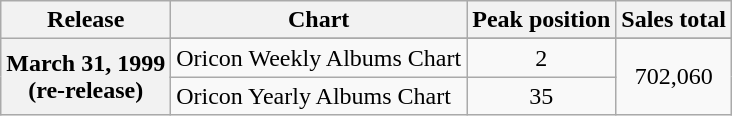<table class="wikitable plainrowheaders">
<tr>
<th>Release</th>
<th>Chart</th>
<th>Peak position</th>
<th>Sales total</th>
</tr>
<tr>
<th scope="row" rowspan="3">March 31, 1999<br>(re-release)</th>
</tr>
<tr>
<td>Oricon Weekly Albums Chart</td>
<td align="center">2</td>
<td align="center" rowspan="2">702,060</td>
</tr>
<tr>
<td>Oricon Yearly Albums Chart</td>
<td align="center">35</td>
</tr>
</table>
